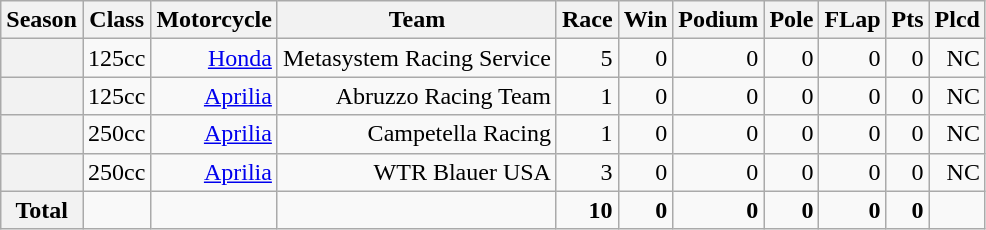<table class="wikitable" style=text-align:right>
<tr>
<th>Season</th>
<th>Class</th>
<th>Motorcycle</th>
<th>Team</th>
<th>Race</th>
<th>Win</th>
<th>Podium</th>
<th>Pole</th>
<th>FLap</th>
<th>Pts</th>
<th>Plcd</th>
</tr>
<tr>
<th></th>
<td>125cc</td>
<td><a href='#'>Honda</a></td>
<td>Metasystem Racing Service</td>
<td>5</td>
<td>0</td>
<td>0</td>
<td>0</td>
<td>0</td>
<td>0</td>
<td>NC</td>
</tr>
<tr>
<th></th>
<td>125cc</td>
<td><a href='#'>Aprilia</a></td>
<td>Abruzzo Racing Team</td>
<td>1</td>
<td>0</td>
<td>0</td>
<td>0</td>
<td>0</td>
<td>0</td>
<td>NC</td>
</tr>
<tr>
<th></th>
<td>250cc</td>
<td><a href='#'>Aprilia</a></td>
<td>Campetella Racing</td>
<td>1</td>
<td>0</td>
<td>0</td>
<td>0</td>
<td>0</td>
<td>0</td>
<td>NC</td>
</tr>
<tr>
<th></th>
<td>250cc</td>
<td><a href='#'>Aprilia</a></td>
<td>WTR Blauer USA</td>
<td>3</td>
<td>0</td>
<td>0</td>
<td>0</td>
<td>0</td>
<td>0</td>
<td>NC</td>
</tr>
<tr>
<th>Total</th>
<td></td>
<td></td>
<td></td>
<td><strong>10</strong></td>
<td><strong>0</strong></td>
<td><strong>0</strong></td>
<td><strong>0</strong></td>
<td><strong>0</strong></td>
<td><strong>0</strong></td>
<td></td>
</tr>
</table>
